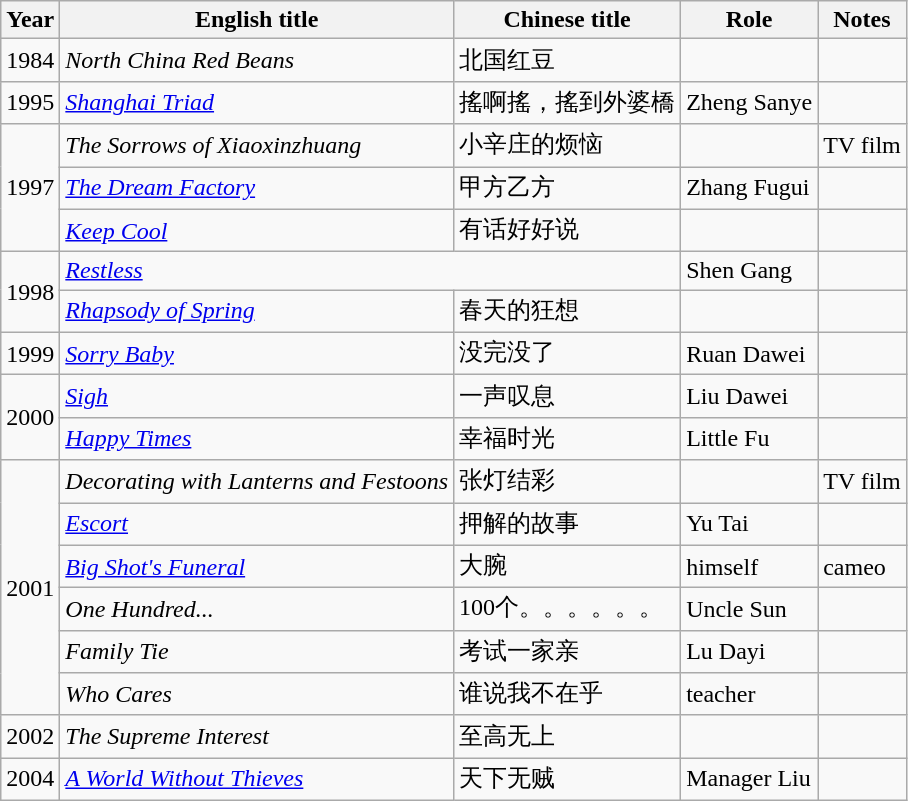<table class="wikitable sortable">
<tr>
<th>Year</th>
<th>English title</th>
<th>Chinese title</th>
<th>Role</th>
<th class="unsortable">Notes</th>
</tr>
<tr>
<td>1984</td>
<td><em>North China Red Beans</em></td>
<td>北国红豆</td>
<td></td>
<td></td>
</tr>
<tr>
<td>1995</td>
<td><em><a href='#'>Shanghai Triad</a></em></td>
<td>搖啊搖，搖到外婆橋</td>
<td>Zheng Sanye</td>
<td></td>
</tr>
<tr>
<td rowspan=3>1997</td>
<td><em>The Sorrows of Xiaoxinzhuang</em></td>
<td>小辛庄的烦恼</td>
<td></td>
<td>TV film</td>
</tr>
<tr>
<td><em><a href='#'>The Dream Factory</a></em></td>
<td>甲方乙方</td>
<td>Zhang Fugui</td>
<td></td>
</tr>
<tr>
<td><em><a href='#'>Keep Cool</a></em></td>
<td>有话好好说</td>
<td></td>
<td></td>
</tr>
<tr>
<td rowspan=2>1998</td>
<td colspan=2><em><a href='#'>Restless</a></em></td>
<td>Shen Gang</td>
<td></td>
</tr>
<tr>
<td><em><a href='#'>Rhapsody of Spring</a></em></td>
<td>春天的狂想</td>
<td></td>
<td></td>
</tr>
<tr>
<td>1999</td>
<td><em><a href='#'>Sorry Baby</a></em></td>
<td>没完没了</td>
<td>Ruan Dawei</td>
<td></td>
</tr>
<tr>
<td rowspan=2>2000</td>
<td><em><a href='#'>Sigh</a></em></td>
<td>一声叹息</td>
<td>Liu Dawei</td>
<td></td>
</tr>
<tr>
<td><em><a href='#'>Happy Times</a></em></td>
<td>幸福时光</td>
<td>Little Fu</td>
<td></td>
</tr>
<tr>
<td rowspan=6>2001</td>
<td><em>Decorating with Lanterns and Festoons</em></td>
<td>张灯结彩</td>
<td></td>
<td>TV film</td>
</tr>
<tr>
<td><em><a href='#'>Escort</a></em></td>
<td>押解的故事</td>
<td>Yu Tai</td>
<td></td>
</tr>
<tr>
<td><em><a href='#'>Big Shot's Funeral</a></em></td>
<td>大腕</td>
<td>himself</td>
<td>cameo</td>
</tr>
<tr>
<td><em>One Hundred...</em></td>
<td>100个。。。。。。</td>
<td>Uncle Sun</td>
<td></td>
</tr>
<tr>
<td><em>Family Tie</em></td>
<td>考试一家亲</td>
<td>Lu Dayi</td>
<td></td>
</tr>
<tr>
<td><em>Who Cares</em></td>
<td>谁说我不在乎</td>
<td>teacher</td>
<td></td>
</tr>
<tr>
<td>2002</td>
<td><em>The Supreme Interest</em></td>
<td>至高无上</td>
<td></td>
<td></td>
</tr>
<tr>
<td>2004</td>
<td><em><a href='#'>A World Without Thieves</a></em></td>
<td>天下无贼</td>
<td>Manager Liu</td>
<td></td>
</tr>
</table>
